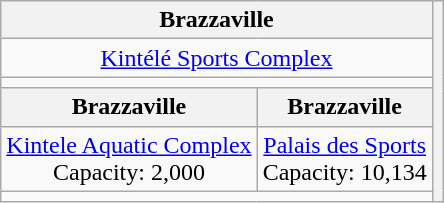<table class="wikitable" style="text-align:center;margin:1em auto;">
<tr>
<th style="border-left:none;" colspan="2">Brazzaville</th>
<th rowspan=6></th>
</tr>
<tr>
<td style="border-left:none;" colspan="2"><a href='#'>Kintélé Sports Complex</a></td>
</tr>
<tr>
<td style="border:none;" colspan=2></td>
</tr>
<tr>
<th style="border-left:none;">Brazzaville</th>
<th style="border-left:none;">Brazzaville</th>
</tr>
<tr>
<td style="border-left:none;"><a href='#'>Kintele Aquatic Complex</a><br>Capacity: 2,000</td>
<td style="border-left:none;"><a href='#'>Palais des Sports</a><br>Capacity: 10,134</td>
</tr>
<tr>
<td style="border:none;"></td>
<td style="border:none;"></td>
</tr>
</table>
